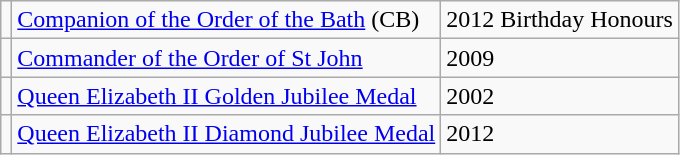<table class="wikitable">
<tr>
<td></td>
<td><a href='#'>Companion of the Order of the Bath</a> (CB)</td>
<td>2012 Birthday Honours</td>
</tr>
<tr>
<td></td>
<td><a href='#'>Commander of the Order of St John</a></td>
<td>2009</td>
</tr>
<tr>
<td></td>
<td><a href='#'>Queen Elizabeth II Golden Jubilee Medal</a></td>
<td>2002</td>
</tr>
<tr>
<td></td>
<td><a href='#'>Queen Elizabeth II Diamond Jubilee Medal</a></td>
<td>2012</td>
</tr>
</table>
